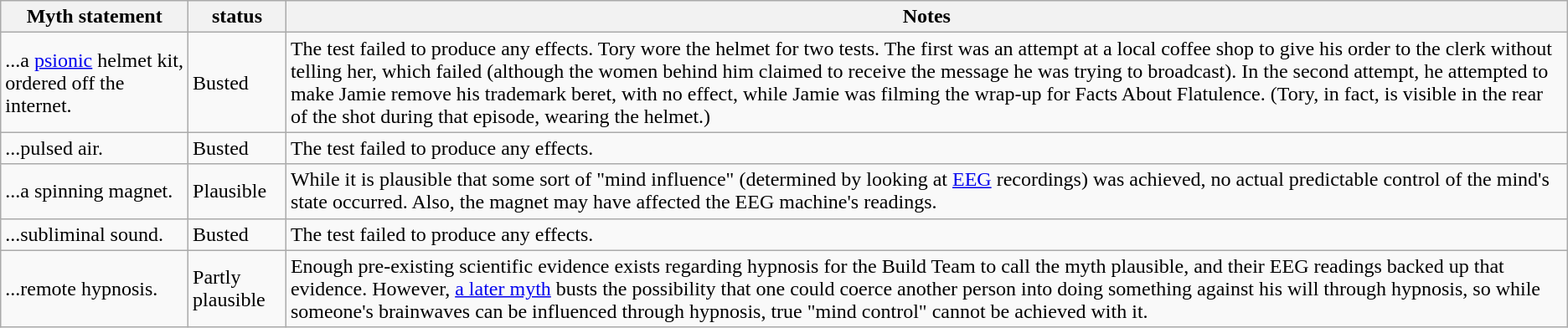<table class="wikitable plainrowheaders">
<tr>
<th>Myth statement</th>
<th>status</th>
<th>Notes</th>
</tr>
<tr>
<td>...a <a href='#'>psionic</a> helmet kit, ordered off the internet.</td>
<td><span>Busted</span></td>
<td>The test failed to produce any effects. Tory wore the helmet for two tests. The first was an attempt at a local coffee shop to give his order to the clerk without telling her, which failed (although the women behind him claimed to receive the message he was trying to broadcast). In the second attempt, he attempted to make Jamie remove his trademark beret, with no effect, while Jamie was filming the wrap-up for Facts About Flatulence. (Tory, in fact, is visible in the rear of the shot during that episode, wearing the helmet.)</td>
</tr>
<tr>
<td>...pulsed air.</td>
<td><span>Busted</span></td>
<td>The test failed to produce any effects.</td>
</tr>
<tr>
<td>...a spinning magnet.</td>
<td><span>Plausible</span></td>
<td>While it is plausible that some sort of "mind influence" (determined by looking at <a href='#'>EEG</a> recordings) was achieved, no actual predictable control of the mind's state occurred. Also, the magnet may have affected the EEG machine's readings.</td>
</tr>
<tr>
<td>...subliminal sound.</td>
<td><span>Busted</span></td>
<td>The test failed to produce any effects.</td>
</tr>
<tr>
<td>...remote hypnosis.</td>
<td><span>Partly plausible</span></td>
<td>Enough pre-existing scientific evidence exists regarding hypnosis for the Build Team to call the myth plausible, and their EEG readings backed up that evidence. However, <a href='#'>a later myth</a> busts the possibility that one could coerce another person into doing something against his will through hypnosis, so while someone's brainwaves can be influenced through hypnosis, true "mind control" cannot be achieved with it.</td>
</tr>
</table>
